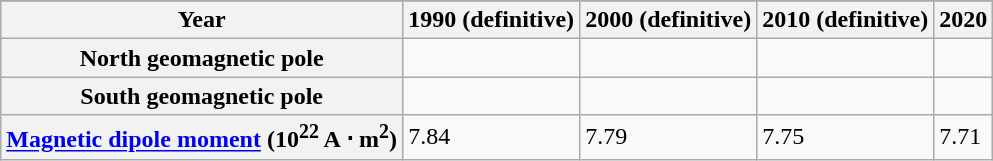<table class="wikitable">
<tr>
</tr>
<tr>
<th scope=row>Year</th>
<th>1990 (definitive)</th>
<th>2000 (definitive)</th>
<th>2010 (definitive)</th>
<th>2020</th>
</tr>
<tr>
<th scope=row>North geomagnetic pole</th>
<td></td>
<td></td>
<td></td>
<td></td>
</tr>
<tr>
<th scope=row>South geomagnetic pole</th>
<td></td>
<td></td>
<td></td>
<td></td>
</tr>
<tr>
<th scope=row><a href='#'>Magnetic dipole moment</a> (10<sup>22</sup> A ⋅ m<sup>2</sup>)</th>
<td>7.84</td>
<td>7.79</td>
<td>7.75</td>
<td>7.71</td>
</tr>
</table>
